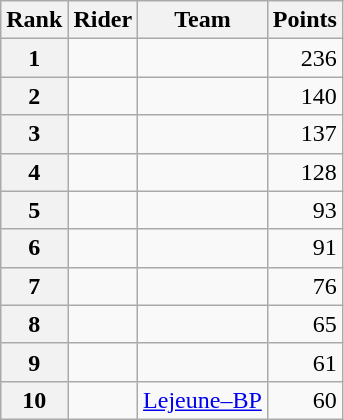<table class="wikitable">
<tr>
<th scope="col">Rank</th>
<th scope="col">Rider</th>
<th scope="col">Team</th>
<th scope="col">Points</th>
</tr>
<tr>
<th scope="row">1</th>
<td> </td>
<td></td>
<td style="text-align:right;">236</td>
</tr>
<tr>
<th scope="row">2</th>
<td></td>
<td></td>
<td style="text-align:right;">140</td>
</tr>
<tr>
<th scope="row">3</th>
<td> </td>
<td></td>
<td style="text-align:right;">137</td>
</tr>
<tr>
<th scope="row">4</th>
<td></td>
<td></td>
<td style="text-align:right;">128</td>
</tr>
<tr>
<th scope="row">5</th>
<td></td>
<td></td>
<td style="text-align:right;">93</td>
</tr>
<tr>
<th scope="row">6</th>
<td></td>
<td></td>
<td style="text-align:right;">91</td>
</tr>
<tr>
<th scope="row">7</th>
<td></td>
<td></td>
<td style="text-align:right;">76</td>
</tr>
<tr>
<th scope="row">8</th>
<td> </td>
<td></td>
<td style="text-align:right;">65</td>
</tr>
<tr>
<th scope="row">9</th>
<td></td>
<td></td>
<td style="text-align:right;">61</td>
</tr>
<tr>
<th scope="row">10</th>
<td> </td>
<td><a href='#'>Lejeune–BP</a></td>
<td style="text-align:right;">60</td>
</tr>
</table>
